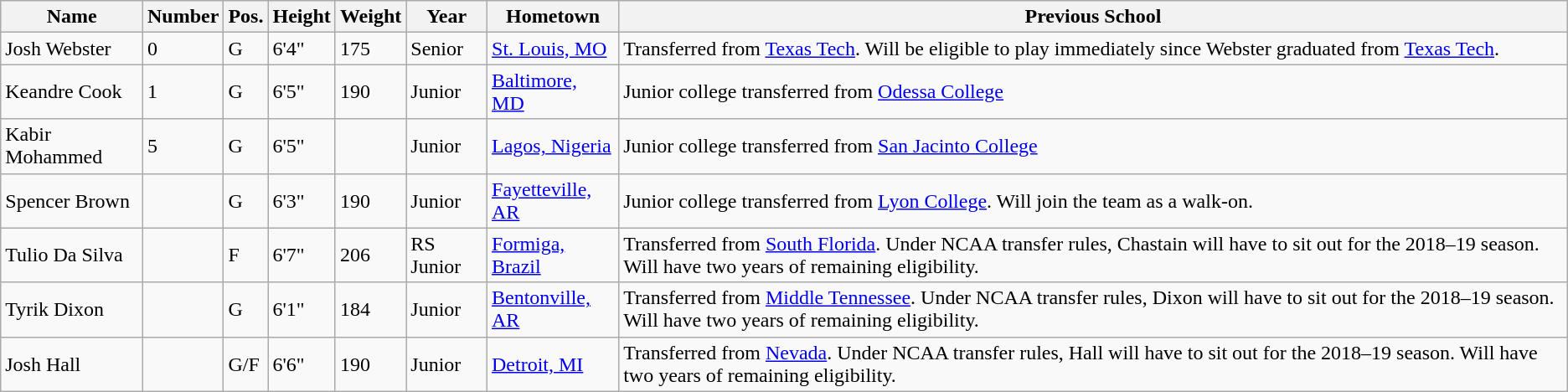<table class="wikitable sortable" border="1">
<tr>
<th>Name</th>
<th>Number</th>
<th>Pos.</th>
<th>Height</th>
<th>Weight</th>
<th>Year</th>
<th>Hometown</th>
<th class="unsortable">Previous School</th>
</tr>
<tr>
<td>Josh Webster</td>
<td>0</td>
<td>G</td>
<td>6'4"</td>
<td>175</td>
<td>Senior</td>
<td><a href='#'>St. Louis, MO</a></td>
<td>Transferred from <a href='#'>Texas Tech</a>. Will be eligible to play immediately since Webster graduated from <a href='#'>Texas Tech</a>.</td>
</tr>
<tr>
<td>Keandre Cook</td>
<td>1</td>
<td>G</td>
<td>6'5"</td>
<td>190</td>
<td>Junior</td>
<td><a href='#'>Baltimore, MD</a></td>
<td>Junior college transferred from <a href='#'>Odessa College</a></td>
</tr>
<tr>
<td>Kabir Mohammed</td>
<td>5</td>
<td>G</td>
<td>6'5"</td>
<td></td>
<td>Junior</td>
<td><a href='#'>Lagos, Nigeria</a></td>
<td>Junior college transferred from <a href='#'>San Jacinto College</a></td>
</tr>
<tr>
<td>Spencer Brown</td>
<td></td>
<td>G</td>
<td>6'3"</td>
<td>190</td>
<td>Junior</td>
<td><a href='#'>Fayetteville, AR</a></td>
<td>Junior college transferred from <a href='#'>Lyon College</a>. Will join the team as a walk-on.</td>
</tr>
<tr>
<td>Tulio Da Silva</td>
<td></td>
<td>F</td>
<td>6'7"</td>
<td>206</td>
<td>RS Junior</td>
<td><a href='#'>Formiga, Brazil</a></td>
<td>Transferred from <a href='#'>South Florida</a>. Under NCAA transfer rules, Chastain will have to sit out for the 2018–19 season. Will have two years of remaining eligibility.</td>
</tr>
<tr>
<td>Tyrik Dixon</td>
<td></td>
<td>G</td>
<td>6'1"</td>
<td>184</td>
<td>Junior</td>
<td><a href='#'>Bentonville, AR</a></td>
<td>Transferred from <a href='#'>Middle Tennessee</a>. Under NCAA transfer rules, Dixon will have to sit out for the 2018–19 season. Will have two years of remaining eligibility.</td>
</tr>
<tr>
<td>Josh Hall</td>
<td></td>
<td>G/F</td>
<td>6'6"</td>
<td>190</td>
<td>Junior</td>
<td><a href='#'>Detroit, MI</a></td>
<td>Transferred from <a href='#'>Nevada</a>. Under NCAA transfer rules, Hall will have to sit out for the 2018–19 season. Will have two years of remaining eligibility.</td>
</tr>
</table>
